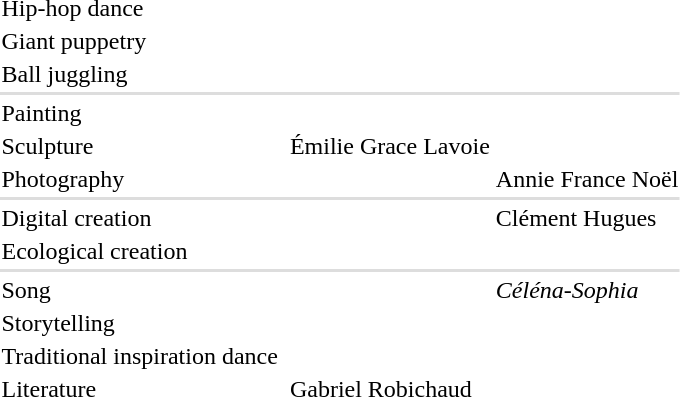<table>
<tr>
<td>Hip-hop dance</td>
<td></td>
<td></td>
<td></td>
</tr>
<tr>
<td>Giant puppetry</td>
<td></td>
<td></td>
<td></td>
</tr>
<tr>
<td>Ball juggling</td>
<td></td>
<td></td>
<td></td>
</tr>
<tr bgcolor=#dddddd>
<td colspan=4></td>
</tr>
<tr>
<td>Painting</td>
<td></td>
<td></td>
<td></td>
</tr>
<tr>
<td>Sculpture</td>
<td></td>
<td>Émilie Grace Lavoie<br></td>
<td></td>
</tr>
<tr>
<td>Photography</td>
<td></td>
<td></td>
<td>Annie France Noël<br></td>
</tr>
<tr bgcolor=#dddddd>
<td colspan=4></td>
</tr>
<tr>
<td>Digital creation</td>
<td></td>
<td nowrap></td>
<td>Clément Hugues<br></td>
</tr>
<tr>
<td>Ecological creation</td>
<td></td>
<td></td>
<td></td>
</tr>
<tr bgcolor=#dddddd>
<td colspan=4></td>
</tr>
<tr>
<td>Song</td>
<td></td>
<td></td>
<td><em>Céléna-Sophia</em><br></td>
</tr>
<tr>
<td>Storytelling</td>
<td nowrap></td>
<td nowrap></td>
<td></td>
</tr>
<tr>
<td>Traditional inspiration dance</td>
<td></td>
<td></td>
<td></td>
</tr>
<tr>
<td>Literature</td>
<td></td>
<td>Gabriel Robichaud<br></td>
<td nowrap></td>
</tr>
</table>
